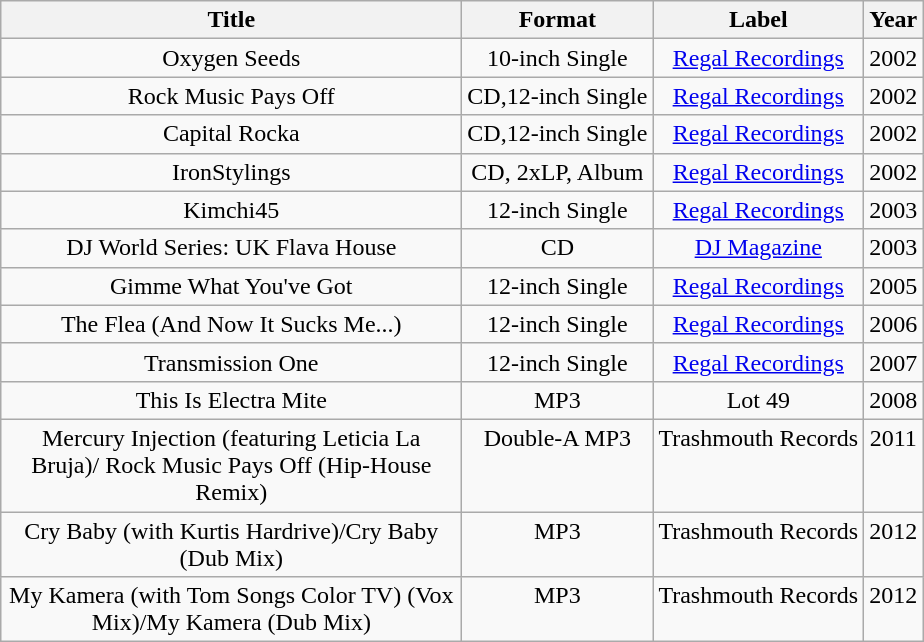<table class="wikitable">
<tr>
<th width="300">Title</th>
<th>Format</th>
<th>Label</th>
<th>Year</th>
</tr>
<tr>
<td align="center" valign="top">Oxygen Seeds</td>
<td align="center" valign="top">10-inch Single</td>
<td align="center" valign="top"><a href='#'>Regal Recordings</a></td>
<td align="center" valign="top">2002</td>
</tr>
<tr>
<td align="center" valign="top">Rock Music Pays Off</td>
<td align="center" valign="top">CD,12-inch Single</td>
<td align="center" valign="top"><a href='#'>Regal Recordings</a></td>
<td align="center" valign="top">2002</td>
</tr>
<tr>
<td align="center" valign="top">Capital Rocka</td>
<td align="center" valign="top">CD,12-inch Single</td>
<td align="center" valign="top"><a href='#'>Regal Recordings</a></td>
<td align="center" valign="top">2002</td>
</tr>
<tr>
<td align="center" valign="top">IronStylings</td>
<td align="center" valign="top">CD, 2xLP, Album</td>
<td align="center" valign="top"><a href='#'>Regal Recordings</a></td>
<td align="center" valign="top">2002</td>
</tr>
<tr>
<td align="center" valign="top">Kimchi45</td>
<td align="center" valign="top">12-inch Single</td>
<td align="center" valign="top"><a href='#'>Regal Recordings</a></td>
<td align="center" valign="top">2003</td>
</tr>
<tr>
<td align="center" valign="top">DJ World Series: UK Flava House</td>
<td align="center" valign="top">CD</td>
<td align="center" valign="top"><a href='#'>DJ Magazine</a></td>
<td align="center" valign="top">2003</td>
</tr>
<tr>
<td align="center" valign="top">Gimme What You've Got</td>
<td align="center" valign="top">12-inch Single</td>
<td align="center" valign="top"><a href='#'>Regal Recordings</a></td>
<td align="center" valign="top">2005</td>
</tr>
<tr>
<td align="center" valign="top">The Flea (And Now It Sucks Me...)</td>
<td align="center" valign="top">12-inch Single</td>
<td align="center" valign="top"><a href='#'>Regal Recordings</a></td>
<td align="center" valign="top">2006</td>
</tr>
<tr>
<td align="center" valign="top">Transmission One</td>
<td align="center" valign="top">12-inch Single</td>
<td align="center" valign="top"><a href='#'>Regal Recordings</a></td>
<td align="center" valign="top">2007</td>
</tr>
<tr>
<td align="center" valign="top">This Is Electra Mite</td>
<td align="center" valign="top">MP3</td>
<td align="center" valign="top">Lot 49</td>
<td align="center" valign="top">2008</td>
</tr>
<tr>
<td align="center" valign="top">Mercury Injection (featuring Leticia La Bruja)/ Rock Music Pays Off (Hip-House Remix)</td>
<td align="center" valign="top">Double-A MP3</td>
<td align="center" valign="top">Trashmouth Records</td>
<td align="center" valign="top">2011</td>
</tr>
<tr>
<td align="center" valign="top">Cry Baby (with Kurtis Hardrive)/Cry Baby (Dub Mix)</td>
<td align="center" valign="top">MP3</td>
<td align="center" valign="top">Trashmouth Records</td>
<td align="center" valign="top">2012</td>
</tr>
<tr>
<td align="center" valign="top">My Kamera (with Tom Songs Color TV) (Vox Mix)/My Kamera (Dub Mix)</td>
<td align="center" valign="top">MP3</td>
<td align="center" valign="top">Trashmouth Records</td>
<td align="center" valign="top">2012</td>
</tr>
</table>
